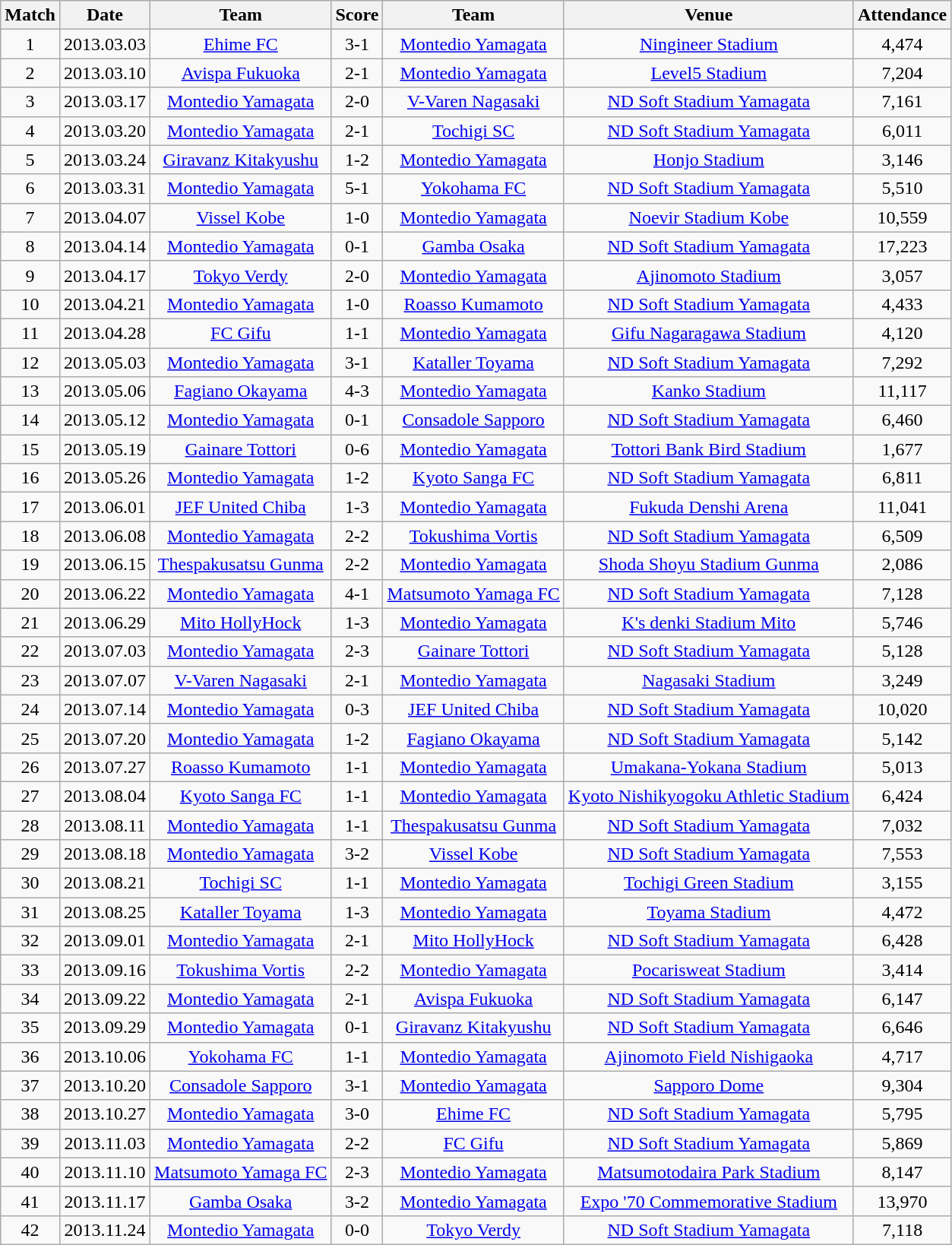<table class="wikitable" style="text-align:center;">
<tr>
<th>Match</th>
<th>Date</th>
<th>Team</th>
<th>Score</th>
<th>Team</th>
<th>Venue</th>
<th>Attendance</th>
</tr>
<tr>
<td>1</td>
<td>2013.03.03</td>
<td><a href='#'>Ehime FC</a></td>
<td>3-1</td>
<td><a href='#'>Montedio Yamagata</a></td>
<td><a href='#'>Ningineer Stadium</a></td>
<td>4,474</td>
</tr>
<tr>
<td>2</td>
<td>2013.03.10</td>
<td><a href='#'>Avispa Fukuoka</a></td>
<td>2-1</td>
<td><a href='#'>Montedio Yamagata</a></td>
<td><a href='#'>Level5 Stadium</a></td>
<td>7,204</td>
</tr>
<tr>
<td>3</td>
<td>2013.03.17</td>
<td><a href='#'>Montedio Yamagata</a></td>
<td>2-0</td>
<td><a href='#'>V-Varen Nagasaki</a></td>
<td><a href='#'>ND Soft Stadium Yamagata</a></td>
<td>7,161</td>
</tr>
<tr>
<td>4</td>
<td>2013.03.20</td>
<td><a href='#'>Montedio Yamagata</a></td>
<td>2-1</td>
<td><a href='#'>Tochigi SC</a></td>
<td><a href='#'>ND Soft Stadium Yamagata</a></td>
<td>6,011</td>
</tr>
<tr>
<td>5</td>
<td>2013.03.24</td>
<td><a href='#'>Giravanz Kitakyushu</a></td>
<td>1-2</td>
<td><a href='#'>Montedio Yamagata</a></td>
<td><a href='#'>Honjo Stadium</a></td>
<td>3,146</td>
</tr>
<tr>
<td>6</td>
<td>2013.03.31</td>
<td><a href='#'>Montedio Yamagata</a></td>
<td>5-1</td>
<td><a href='#'>Yokohama FC</a></td>
<td><a href='#'>ND Soft Stadium Yamagata</a></td>
<td>5,510</td>
</tr>
<tr>
<td>7</td>
<td>2013.04.07</td>
<td><a href='#'>Vissel Kobe</a></td>
<td>1-0</td>
<td><a href='#'>Montedio Yamagata</a></td>
<td><a href='#'>Noevir Stadium Kobe</a></td>
<td>10,559</td>
</tr>
<tr>
<td>8</td>
<td>2013.04.14</td>
<td><a href='#'>Montedio Yamagata</a></td>
<td>0-1</td>
<td><a href='#'>Gamba Osaka</a></td>
<td><a href='#'>ND Soft Stadium Yamagata</a></td>
<td>17,223</td>
</tr>
<tr>
<td>9</td>
<td>2013.04.17</td>
<td><a href='#'>Tokyo Verdy</a></td>
<td>2-0</td>
<td><a href='#'>Montedio Yamagata</a></td>
<td><a href='#'>Ajinomoto Stadium</a></td>
<td>3,057</td>
</tr>
<tr>
<td>10</td>
<td>2013.04.21</td>
<td><a href='#'>Montedio Yamagata</a></td>
<td>1-0</td>
<td><a href='#'>Roasso Kumamoto</a></td>
<td><a href='#'>ND Soft Stadium Yamagata</a></td>
<td>4,433</td>
</tr>
<tr>
<td>11</td>
<td>2013.04.28</td>
<td><a href='#'>FC Gifu</a></td>
<td>1-1</td>
<td><a href='#'>Montedio Yamagata</a></td>
<td><a href='#'>Gifu Nagaragawa Stadium</a></td>
<td>4,120</td>
</tr>
<tr>
<td>12</td>
<td>2013.05.03</td>
<td><a href='#'>Montedio Yamagata</a></td>
<td>3-1</td>
<td><a href='#'>Kataller Toyama</a></td>
<td><a href='#'>ND Soft Stadium Yamagata</a></td>
<td>7,292</td>
</tr>
<tr>
<td>13</td>
<td>2013.05.06</td>
<td><a href='#'>Fagiano Okayama</a></td>
<td>4-3</td>
<td><a href='#'>Montedio Yamagata</a></td>
<td><a href='#'>Kanko Stadium</a></td>
<td>11,117</td>
</tr>
<tr>
<td>14</td>
<td>2013.05.12</td>
<td><a href='#'>Montedio Yamagata</a></td>
<td>0-1</td>
<td><a href='#'>Consadole Sapporo</a></td>
<td><a href='#'>ND Soft Stadium Yamagata</a></td>
<td>6,460</td>
</tr>
<tr>
<td>15</td>
<td>2013.05.19</td>
<td><a href='#'>Gainare Tottori</a></td>
<td>0-6</td>
<td><a href='#'>Montedio Yamagata</a></td>
<td><a href='#'>Tottori Bank Bird Stadium</a></td>
<td>1,677</td>
</tr>
<tr>
<td>16</td>
<td>2013.05.26</td>
<td><a href='#'>Montedio Yamagata</a></td>
<td>1-2</td>
<td><a href='#'>Kyoto Sanga FC</a></td>
<td><a href='#'>ND Soft Stadium Yamagata</a></td>
<td>6,811</td>
</tr>
<tr>
<td>17</td>
<td>2013.06.01</td>
<td><a href='#'>JEF United Chiba</a></td>
<td>1-3</td>
<td><a href='#'>Montedio Yamagata</a></td>
<td><a href='#'>Fukuda Denshi Arena</a></td>
<td>11,041</td>
</tr>
<tr>
<td>18</td>
<td>2013.06.08</td>
<td><a href='#'>Montedio Yamagata</a></td>
<td>2-2</td>
<td><a href='#'>Tokushima Vortis</a></td>
<td><a href='#'>ND Soft Stadium Yamagata</a></td>
<td>6,509</td>
</tr>
<tr>
<td>19</td>
<td>2013.06.15</td>
<td><a href='#'>Thespakusatsu Gunma</a></td>
<td>2-2</td>
<td><a href='#'>Montedio Yamagata</a></td>
<td><a href='#'>Shoda Shoyu Stadium Gunma</a></td>
<td>2,086</td>
</tr>
<tr>
<td>20</td>
<td>2013.06.22</td>
<td><a href='#'>Montedio Yamagata</a></td>
<td>4-1</td>
<td><a href='#'>Matsumoto Yamaga FC</a></td>
<td><a href='#'>ND Soft Stadium Yamagata</a></td>
<td>7,128</td>
</tr>
<tr>
<td>21</td>
<td>2013.06.29</td>
<td><a href='#'>Mito HollyHock</a></td>
<td>1-3</td>
<td><a href='#'>Montedio Yamagata</a></td>
<td><a href='#'>K's denki Stadium Mito</a></td>
<td>5,746</td>
</tr>
<tr>
<td>22</td>
<td>2013.07.03</td>
<td><a href='#'>Montedio Yamagata</a></td>
<td>2-3</td>
<td><a href='#'>Gainare Tottori</a></td>
<td><a href='#'>ND Soft Stadium Yamagata</a></td>
<td>5,128</td>
</tr>
<tr>
<td>23</td>
<td>2013.07.07</td>
<td><a href='#'>V-Varen Nagasaki</a></td>
<td>2-1</td>
<td><a href='#'>Montedio Yamagata</a></td>
<td><a href='#'>Nagasaki Stadium</a></td>
<td>3,249</td>
</tr>
<tr>
<td>24</td>
<td>2013.07.14</td>
<td><a href='#'>Montedio Yamagata</a></td>
<td>0-3</td>
<td><a href='#'>JEF United Chiba</a></td>
<td><a href='#'>ND Soft Stadium Yamagata</a></td>
<td>10,020</td>
</tr>
<tr>
<td>25</td>
<td>2013.07.20</td>
<td><a href='#'>Montedio Yamagata</a></td>
<td>1-2</td>
<td><a href='#'>Fagiano Okayama</a></td>
<td><a href='#'>ND Soft Stadium Yamagata</a></td>
<td>5,142</td>
</tr>
<tr>
<td>26</td>
<td>2013.07.27</td>
<td><a href='#'>Roasso Kumamoto</a></td>
<td>1-1</td>
<td><a href='#'>Montedio Yamagata</a></td>
<td><a href='#'>Umakana-Yokana Stadium</a></td>
<td>5,013</td>
</tr>
<tr>
<td>27</td>
<td>2013.08.04</td>
<td><a href='#'>Kyoto Sanga FC</a></td>
<td>1-1</td>
<td><a href='#'>Montedio Yamagata</a></td>
<td><a href='#'>Kyoto Nishikyogoku Athletic Stadium</a></td>
<td>6,424</td>
</tr>
<tr>
<td>28</td>
<td>2013.08.11</td>
<td><a href='#'>Montedio Yamagata</a></td>
<td>1-1</td>
<td><a href='#'>Thespakusatsu Gunma</a></td>
<td><a href='#'>ND Soft Stadium Yamagata</a></td>
<td>7,032</td>
</tr>
<tr>
<td>29</td>
<td>2013.08.18</td>
<td><a href='#'>Montedio Yamagata</a></td>
<td>3-2</td>
<td><a href='#'>Vissel Kobe</a></td>
<td><a href='#'>ND Soft Stadium Yamagata</a></td>
<td>7,553</td>
</tr>
<tr>
<td>30</td>
<td>2013.08.21</td>
<td><a href='#'>Tochigi SC</a></td>
<td>1-1</td>
<td><a href='#'>Montedio Yamagata</a></td>
<td><a href='#'>Tochigi Green Stadium</a></td>
<td>3,155</td>
</tr>
<tr>
<td>31</td>
<td>2013.08.25</td>
<td><a href='#'>Kataller Toyama</a></td>
<td>1-3</td>
<td><a href='#'>Montedio Yamagata</a></td>
<td><a href='#'>Toyama Stadium</a></td>
<td>4,472</td>
</tr>
<tr>
<td>32</td>
<td>2013.09.01</td>
<td><a href='#'>Montedio Yamagata</a></td>
<td>2-1</td>
<td><a href='#'>Mito HollyHock</a></td>
<td><a href='#'>ND Soft Stadium Yamagata</a></td>
<td>6,428</td>
</tr>
<tr>
<td>33</td>
<td>2013.09.16</td>
<td><a href='#'>Tokushima Vortis</a></td>
<td>2-2</td>
<td><a href='#'>Montedio Yamagata</a></td>
<td><a href='#'>Pocarisweat Stadium</a></td>
<td>3,414</td>
</tr>
<tr>
<td>34</td>
<td>2013.09.22</td>
<td><a href='#'>Montedio Yamagata</a></td>
<td>2-1</td>
<td><a href='#'>Avispa Fukuoka</a></td>
<td><a href='#'>ND Soft Stadium Yamagata</a></td>
<td>6,147</td>
</tr>
<tr>
<td>35</td>
<td>2013.09.29</td>
<td><a href='#'>Montedio Yamagata</a></td>
<td>0-1</td>
<td><a href='#'>Giravanz Kitakyushu</a></td>
<td><a href='#'>ND Soft Stadium Yamagata</a></td>
<td>6,646</td>
</tr>
<tr>
<td>36</td>
<td>2013.10.06</td>
<td><a href='#'>Yokohama FC</a></td>
<td>1-1</td>
<td><a href='#'>Montedio Yamagata</a></td>
<td><a href='#'>Ajinomoto Field Nishigaoka</a></td>
<td>4,717</td>
</tr>
<tr>
<td>37</td>
<td>2013.10.20</td>
<td><a href='#'>Consadole Sapporo</a></td>
<td>3-1</td>
<td><a href='#'>Montedio Yamagata</a></td>
<td><a href='#'>Sapporo Dome</a></td>
<td>9,304</td>
</tr>
<tr>
<td>38</td>
<td>2013.10.27</td>
<td><a href='#'>Montedio Yamagata</a></td>
<td>3-0</td>
<td><a href='#'>Ehime FC</a></td>
<td><a href='#'>ND Soft Stadium Yamagata</a></td>
<td>5,795</td>
</tr>
<tr>
<td>39</td>
<td>2013.11.03</td>
<td><a href='#'>Montedio Yamagata</a></td>
<td>2-2</td>
<td><a href='#'>FC Gifu</a></td>
<td><a href='#'>ND Soft Stadium Yamagata</a></td>
<td>5,869</td>
</tr>
<tr>
<td>40</td>
<td>2013.11.10</td>
<td><a href='#'>Matsumoto Yamaga FC</a></td>
<td>2-3</td>
<td><a href='#'>Montedio Yamagata</a></td>
<td><a href='#'>Matsumotodaira Park Stadium</a></td>
<td>8,147</td>
</tr>
<tr>
<td>41</td>
<td>2013.11.17</td>
<td><a href='#'>Gamba Osaka</a></td>
<td>3-2</td>
<td><a href='#'>Montedio Yamagata</a></td>
<td><a href='#'>Expo '70 Commemorative Stadium</a></td>
<td>13,970</td>
</tr>
<tr>
<td>42</td>
<td>2013.11.24</td>
<td><a href='#'>Montedio Yamagata</a></td>
<td>0-0</td>
<td><a href='#'>Tokyo Verdy</a></td>
<td><a href='#'>ND Soft Stadium Yamagata</a></td>
<td>7,118</td>
</tr>
</table>
